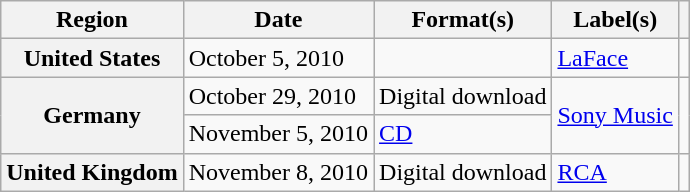<table class="wikitable plainrowheaders">
<tr>
<th scope="col">Region</th>
<th scope="col">Date</th>
<th scope="col">Format(s)</th>
<th scope="col">Label(s)</th>
<th scope="col"></th>
</tr>
<tr>
<th scope="row">United States</th>
<td>October 5, 2010</td>
<td></td>
<td><a href='#'>LaFace</a></td>
<td align="center"></td>
</tr>
<tr>
<th scope="row" rowspan="2">Germany</th>
<td>October 29, 2010</td>
<td>Digital download</td>
<td rowspan="2"><a href='#'>Sony Music</a></td>
<td align="center" rowspan="2"></td>
</tr>
<tr>
<td>November 5, 2010</td>
<td><a href='#'>CD</a></td>
</tr>
<tr>
<th scope="row">United Kingdom</th>
<td>November 8, 2010</td>
<td>Digital download</td>
<td><a href='#'>RCA</a></td>
<td align="center"></td>
</tr>
</table>
